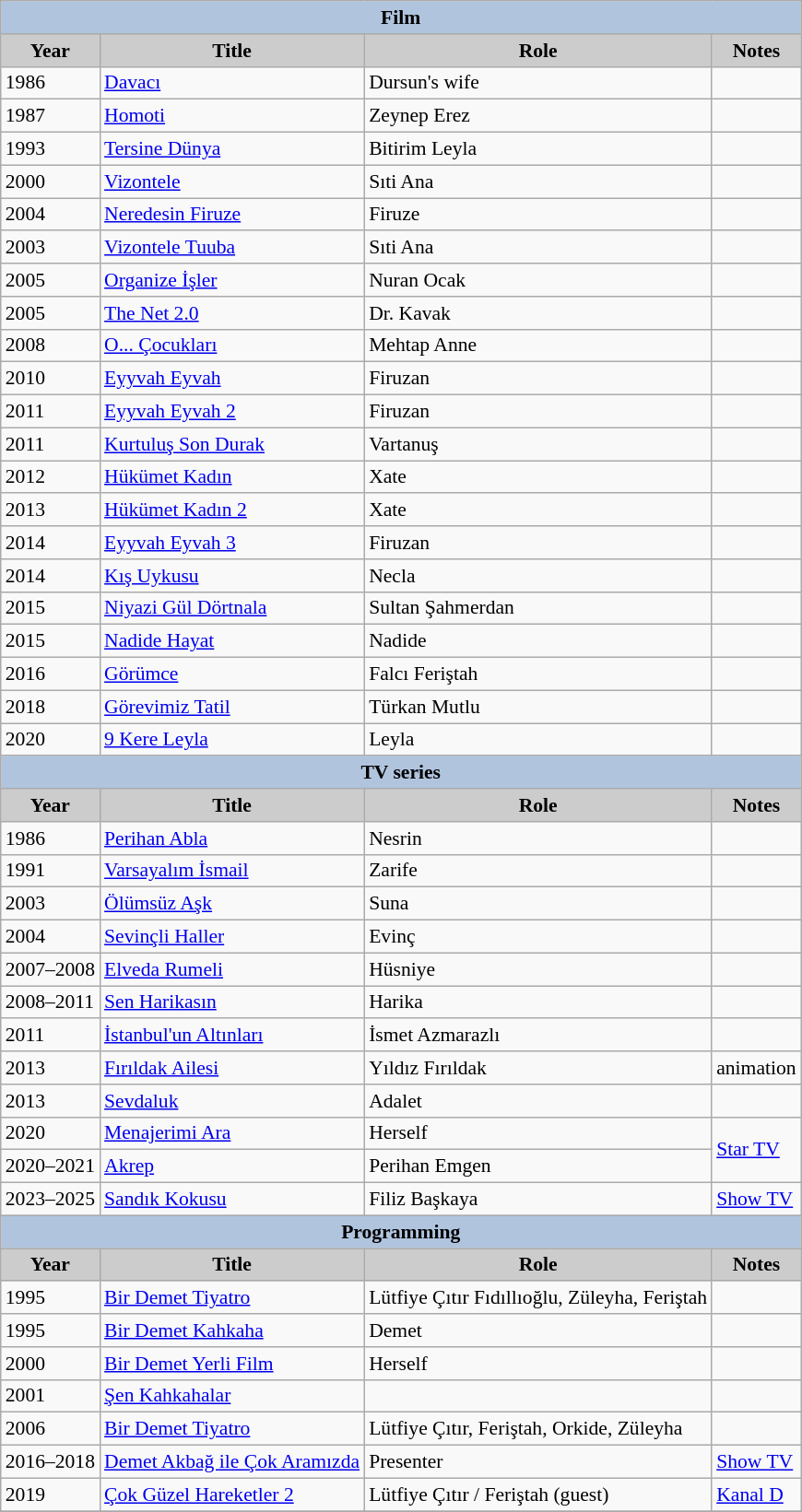<table class="wikitable" style="font-size:90%">
<tr>
<th colspan="4" style="background:LightSteelBlue">Film</th>
</tr>
<tr>
<th style="background:#CCCCCC">Year</th>
<th style="background:#CCCCCC">Title</th>
<th style="background:#CCCCCC">Role</th>
<th style="background:#CCCCCC">Notes</th>
</tr>
<tr>
<td>1986</td>
<td><a href='#'>Davacı</a></td>
<td>Dursun's wife</td>
<td></td>
</tr>
<tr>
<td>1987</td>
<td><a href='#'>Homoti</a></td>
<td>Zeynep Erez</td>
<td></td>
</tr>
<tr>
<td>1993</td>
<td><a href='#'>Tersine Dünya</a></td>
<td>Bitirim Leyla</td>
<td></td>
</tr>
<tr>
<td>2000</td>
<td><a href='#'>Vizontele</a></td>
<td>Sıti Ana</td>
<td></td>
</tr>
<tr>
<td>2004</td>
<td><a href='#'>Neredesin Firuze</a></td>
<td>Firuze</td>
<td></td>
</tr>
<tr>
<td>2003</td>
<td><a href='#'>Vizontele Tuuba</a></td>
<td>Sıti Ana</td>
<td></td>
</tr>
<tr>
<td>2005</td>
<td><a href='#'>Organize İşler</a></td>
<td>Nuran Ocak</td>
<td></td>
</tr>
<tr>
<td>2005</td>
<td><a href='#'>The Net 2.0</a></td>
<td>Dr. Kavak</td>
<td></td>
</tr>
<tr>
<td>2008</td>
<td><a href='#'>O... Çocukları</a></td>
<td>Mehtap Anne</td>
<td></td>
</tr>
<tr>
<td>2010</td>
<td><a href='#'>Eyyvah Eyvah</a></td>
<td>Firuzan</td>
<td></td>
</tr>
<tr>
<td>2011</td>
<td><a href='#'>Eyyvah Eyvah 2</a></td>
<td>Firuzan</td>
<td></td>
</tr>
<tr>
<td>2011</td>
<td><a href='#'>Kurtuluş Son Durak</a></td>
<td>Vartanuş</td>
<td></td>
</tr>
<tr>
<td>2012</td>
<td><a href='#'>Hükümet Kadın</a></td>
<td>Xate</td>
<td></td>
</tr>
<tr>
<td>2013</td>
<td><a href='#'>Hükümet Kadın 2</a></td>
<td>Xate</td>
<td></td>
</tr>
<tr>
<td>2014</td>
<td><a href='#'>Eyyvah Eyvah 3</a></td>
<td>Firuzan</td>
<td></td>
</tr>
<tr>
<td>2014</td>
<td><a href='#'>Kış Uykusu</a></td>
<td>Necla</td>
<td></td>
</tr>
<tr>
<td>2015</td>
<td><a href='#'>Niyazi Gül Dörtnala</a></td>
<td>Sultan Şahmerdan</td>
<td></td>
</tr>
<tr>
<td>2015</td>
<td><a href='#'>Nadide Hayat</a></td>
<td>Nadide</td>
<td></td>
</tr>
<tr>
<td>2016</td>
<td><a href='#'>Görümce</a></td>
<td>Falcı Feriştah</td>
<td></td>
</tr>
<tr>
<td>2018</td>
<td><a href='#'>Görevimiz Tatil</a></td>
<td>Türkan Mutlu</td>
<td></td>
</tr>
<tr>
<td>2020</td>
<td><a href='#'>9 Kere Leyla</a></td>
<td>Leyla</td>
<td></td>
</tr>
<tr>
<th colspan=4 style="background:LightSteelBlue">TV series</th>
</tr>
<tr>
<th style="background:#CCCCCC">Year</th>
<th style="background:#CCCCCC">Title</th>
<th style="background:#CCCCCC">Role</th>
<th style="background:#CCCCCC">Notes</th>
</tr>
<tr>
<td>1986</td>
<td><a href='#'>Perihan Abla</a></td>
<td>Nesrin</td>
<td></td>
</tr>
<tr>
<td>1991</td>
<td><a href='#'>Varsayalım İsmail</a></td>
<td>Zarife</td>
<td></td>
</tr>
<tr>
<td>2003</td>
<td><a href='#'>Ölümsüz Aşk</a></td>
<td>Suna</td>
<td></td>
</tr>
<tr>
<td>2004</td>
<td><a href='#'>Sevinçli Haller</a></td>
<td>Evinç</td>
<td></td>
</tr>
<tr>
<td>2007–2008</td>
<td><a href='#'>Elveda Rumeli</a></td>
<td>Hüsniye</td>
<td></td>
</tr>
<tr>
<td>2008–2011</td>
<td><a href='#'>Sen Harikasın</a></td>
<td>Harika</td>
<td></td>
</tr>
<tr>
<td>2011</td>
<td><a href='#'>İstanbul'un Altınları</a></td>
<td>İsmet Azmarazlı</td>
<td></td>
</tr>
<tr>
<td>2013</td>
<td><a href='#'>Fırıldak Ailesi</a></td>
<td>Yıldız Fırıldak</td>
<td>animation</td>
</tr>
<tr>
<td>2013</td>
<td><a href='#'>Sevdaluk</a></td>
<td>Adalet</td>
<td></td>
</tr>
<tr>
<td>2020</td>
<td><a href='#'>Menajerimi Ara</a></td>
<td>Herself</td>
<td rowspan="2"><a href='#'>Star TV</a></td>
</tr>
<tr>
<td>2020–2021</td>
<td><a href='#'>Akrep</a></td>
<td>Perihan Emgen</td>
</tr>
<tr>
<td>2023–2025</td>
<td><a href='#'>Sandık Kokusu</a></td>
<td>Filiz Başkaya</td>
<td><a href='#'>Show TV</a></td>
</tr>
<tr>
<th colspan=4 style="background:LightSteelBlue">Programming</th>
</tr>
<tr>
<th style="background:#CCCCCC">Year</th>
<th style="background:#CCCCCC">Title</th>
<th style="background:#CCCCCC">Role</th>
<th style="background:#CCCCCC">Notes</th>
</tr>
<tr>
<td>1995</td>
<td><a href='#'>Bir Demet Tiyatro</a></td>
<td>Lütfiye Çıtır Fıdıllıoğlu, Züleyha, Feriştah</td>
<td></td>
</tr>
<tr>
<td>1995</td>
<td><a href='#'>Bir Demet Kahkaha</a></td>
<td>Demet</td>
<td></td>
</tr>
<tr>
<td>2000</td>
<td><a href='#'>Bir Demet Yerli Film</a></td>
<td>Herself</td>
<td></td>
</tr>
<tr>
<td>2001</td>
<td><a href='#'>Şen Kahkahalar</a></td>
<td></td>
<td></td>
</tr>
<tr>
<td>2006</td>
<td><a href='#'>Bir Demet Tiyatro</a></td>
<td>Lütfiye Çıtır, Feriştah, Orkide, Züleyha</td>
<td></td>
</tr>
<tr>
<td>2016–2018</td>
<td><a href='#'>Demet Akbağ ile Çok Aramızda</a></td>
<td>Presenter</td>
<td><a href='#'>Show TV</a></td>
</tr>
<tr>
<td>2019</td>
<td><a href='#'>Çok Güzel Hareketler 2</a></td>
<td>Lütfiye Çıtır / Feriştah (guest)</td>
<td><a href='#'>Kanal D</a></td>
</tr>
<tr>
</tr>
</table>
